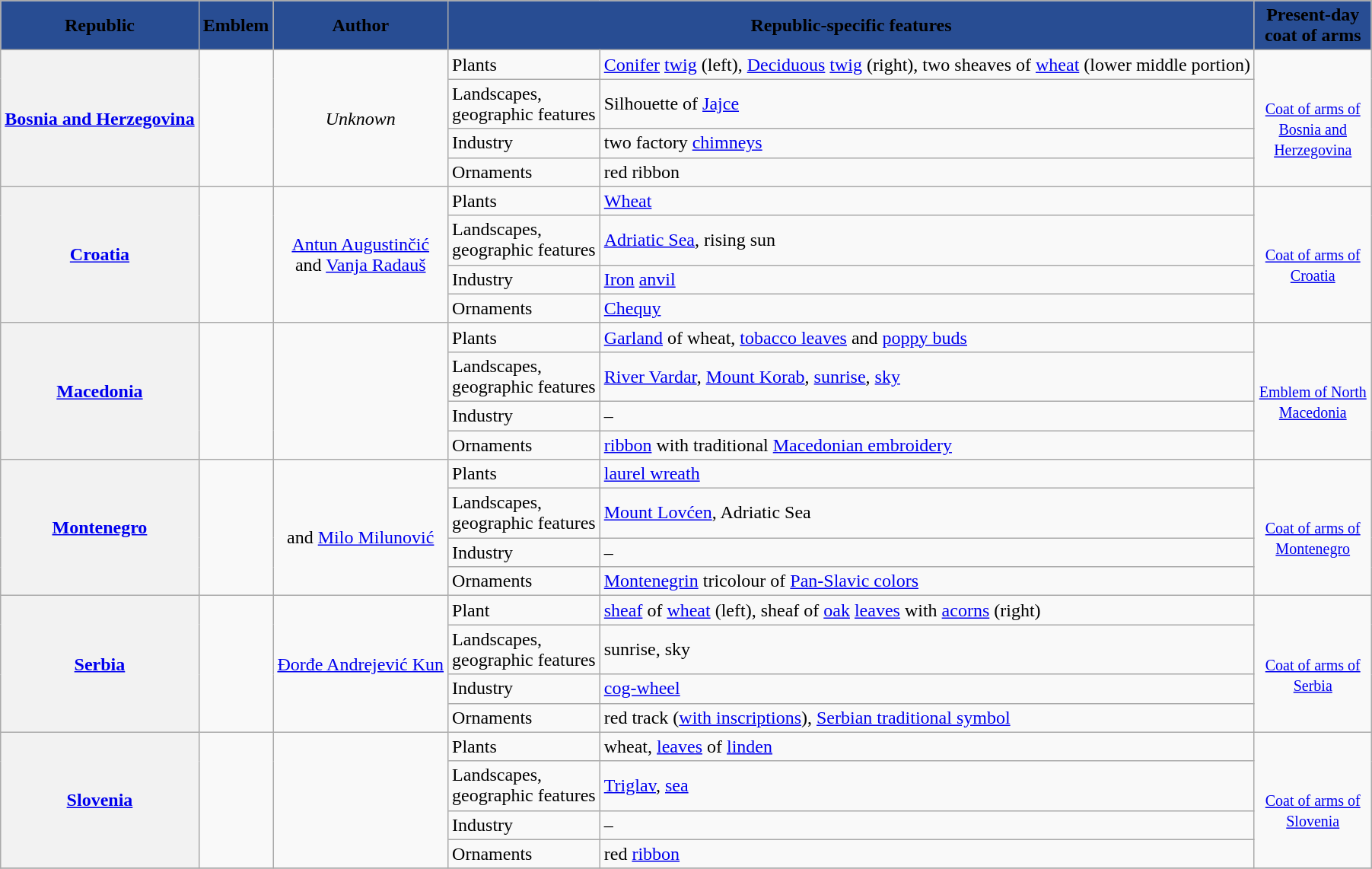<table class="wikitable">
<tr>
<th style="background:#284D93"><span>Republic</span></th>
<th style="background:#284D93"><span>Emblem</span></th>
<th style="background:#284D93"><span>Author</span></th>
<th colspan=2 style="background:#284D93"><span>Republic-specific features</span></th>
<th style="background:#284D93"><span>Present-day coat of arms</span></th>
</tr>
<tr>
<th rowspan=4><a href='#'>Bosnia and Herzegovina</a></th>
<td rowspan=4 align=center></td>
<td rowspan=4 align=center><em>Unknown</em></td>
<td>Plants</td>
<td><a href='#'>Conifer</a> <a href='#'>twig</a> (left), <a href='#'>Deciduous</a> <a href='#'>twig</a> (right), two sheaves of <a href='#'>wheat</a> (lower middle portion)</td>
<td width="95" align="center" rowspan="4"> <br><small><a href='#'>Coat of arms of Bosnia and Herzegovina</a></small></td>
</tr>
<tr>
<td>Landscapes, <br>geographic features</td>
<td>Silhouette of <a href='#'>Jajce</a></td>
</tr>
<tr>
<td>Industry</td>
<td>two factory <a href='#'>chimneys</a></td>
</tr>
<tr>
<td>Ornaments</td>
<td>red ribbon</td>
</tr>
<tr>
<th rowspan=4><a href='#'>Croatia</a></th>
<td rowspan=4 align=center></td>
<td rowspan=4 align=center><a href='#'>Antun Augustinčić</a><br>and <a href='#'>Vanja Radauš</a></td>
<td>Plants</td>
<td><a href='#'>Wheat</a></td>
<td rowspan=4 align=center> <br><small><a href='#'>Coat of arms of Croatia</a></small></td>
</tr>
<tr>
<td>Landscapes, <br>geographic features</td>
<td><a href='#'>Adriatic Sea</a>, rising sun</td>
</tr>
<tr>
<td>Industry</td>
<td><a href='#'>Iron</a> <a href='#'>anvil</a></td>
</tr>
<tr>
<td>Ornaments</td>
<td><a href='#'>Chequy</a></td>
</tr>
<tr>
<th rowspan=4><a href='#'>Macedonia</a></th>
<td rowspan=4 align=center></td>
<td rowspan=4 align=center></td>
<td>Plants</td>
<td><a href='#'>Garland</a> of wheat, <a href='#'>tobacco leaves</a> and <a href='#'>poppy buds</a></td>
<td rowspan=4 align=center> <br><small><a href='#'>Emblem of North Macedonia</a></small></td>
</tr>
<tr>
<td>Landscapes, <br>geographic features</td>
<td><a href='#'>River Vardar</a>, <a href='#'>Mount Korab</a>, <a href='#'>sunrise</a>, <a href='#'>sky</a></td>
</tr>
<tr>
<td>Industry</td>
<td>–</td>
</tr>
<tr>
<td>Ornaments</td>
<td><a href='#'>ribbon</a> with traditional <a href='#'>Macedonian embroidery</a></td>
</tr>
<tr>
<th rowspan=4><a href='#'>Montenegro</a></th>
<td rowspan=4 align=center></td>
<td rowspan=4 align=center><br>and <a href='#'>Milo Milunović</a></td>
<td>Plants</td>
<td><a href='#'>laurel wreath</a></td>
<td rowspan=4 align=center> <br><small><a href='#'>Coat of arms of Montenegro</a></small></td>
</tr>
<tr>
<td>Landscapes, <br>geographic features</td>
<td><a href='#'>Mount Lovćen</a>, Adriatic Sea</td>
</tr>
<tr>
<td>Industry</td>
<td>–</td>
</tr>
<tr>
<td>Ornaments</td>
<td><a href='#'>Montenegrin</a> tricolour of <a href='#'>Pan-Slavic colors</a></td>
</tr>
<tr>
<th rowspan=4><a href='#'>Serbia</a></th>
<td rowspan=4 align=center></td>
<td rowspan=4 align=center><a href='#'>Đorđe Andrejević Kun</a></td>
<td>Plant</td>
<td><a href='#'>sheaf</a> of <a href='#'>wheat</a> (left), sheaf of <a href='#'>oak</a> <a href='#'>leaves</a> with <a href='#'>acorns</a> (right)</td>
<td rowspan=4 align=center> <br><small><a href='#'>Coat of arms of Serbia</a></small></td>
</tr>
<tr>
<td>Landscapes, <br>geographic features</td>
<td>sunrise, sky</td>
</tr>
<tr>
<td>Industry</td>
<td><a href='#'>cog-wheel</a></td>
</tr>
<tr>
<td>Ornaments</td>
<td>red track (<a href='#'>with inscriptions</a>), <a href='#'>Serbian traditional symbol</a></td>
</tr>
<tr>
<th rowspan=4><a href='#'>Slovenia</a></th>
<td rowspan=4 align=center></td>
<td rowspan=4 align=center></td>
<td>Plants</td>
<td>wheat, <a href='#'>leaves</a> of <a href='#'>linden</a></td>
<td rowspan=4 align=center> <br><small><a href='#'>Coat of arms of Slovenia</a></small></td>
</tr>
<tr>
<td>Landscapes, <br>geographic features</td>
<td><a href='#'>Triglav</a>, <a href='#'>sea</a></td>
</tr>
<tr>
<td>Industry</td>
<td>–</td>
</tr>
<tr>
<td>Ornaments</td>
<td>red <a href='#'>ribbon</a></td>
</tr>
<tr>
</tr>
</table>
